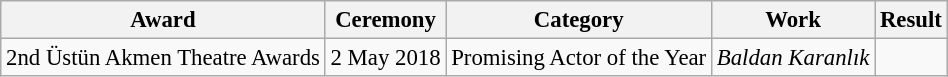<table class="wikitable sortable" style="font-size: 95%; valign:center">
<tr>
<th scope="col">Award</th>
<th scope="col" class="unsortable">Ceremony</th>
<th scope="col">Category</th>
<th scope="col">Work</th>
<th scope="col">Result</th>
</tr>
<tr>
<td>2nd Üstün Akmen Theatre Awards</td>
<td>2 May 2018</td>
<td>Promising Actor of the Year</td>
<td><em>Baldan Karanlık</em></td>
<td></td>
</tr>
</table>
